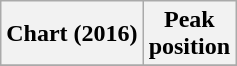<table class="wikitable sortable plainrowheaders" style="text-align:center">
<tr>
<th scope="col">Chart (2016)</th>
<th scope="col">Peak<br> position</th>
</tr>
<tr>
</tr>
</table>
